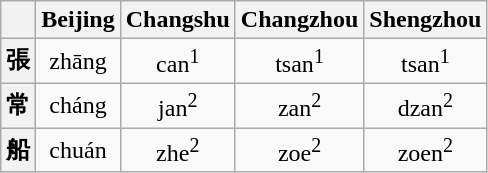<table class="wikitable" style="text-align:center;">
<tr>
<th></th>
<th>Beijing</th>
<th>Changshu</th>
<th>Changzhou</th>
<th>Shengzhou</th>
</tr>
<tr>
<th>張</th>
<td>zhāng<br></td>
<td>can<sup>1</sup><br></td>
<td>tsan<sup>1</sup><br></td>
<td>tsan<sup>1</sup><br></td>
</tr>
<tr>
<th>常</th>
<td>cháng<br></td>
<td>jan<sup>2</sup><br></td>
<td>zan<sup>2</sup><br></td>
<td>dzan<sup>2</sup><br></td>
</tr>
<tr>
<th>船</th>
<td>chuán<br></td>
<td>zhe<sup>2</sup><br></td>
<td>zoe<sup>2</sup><br></td>
<td>zoen<sup>2</sup><br></td>
</tr>
</table>
